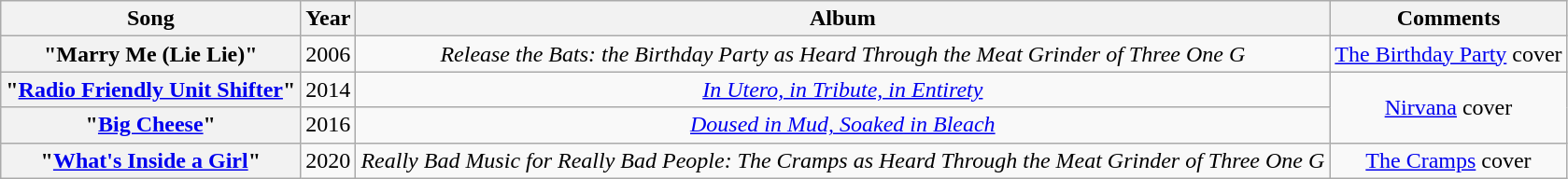<table class="wikitable plainrowheaders" style="text-align:center;">
<tr>
<th>Song</th>
<th>Year</th>
<th>Album</th>
<th>Comments</th>
</tr>
<tr>
<th scope="row">"Marry Me (Lie Lie)"</th>
<td>2006</td>
<td><em>Release the Bats: the Birthday Party as Heard Through the Meat Grinder of Three One G</em></td>
<td><a href='#'>The Birthday Party</a> cover</td>
</tr>
<tr>
<th scope="row">"<a href='#'>Radio Friendly Unit Shifter</a>"</th>
<td>2014</td>
<td><em><a href='#'>In Utero, in Tribute, in Entirety</a></em></td>
<td rowspan="2"><a href='#'>Nirvana</a> cover</td>
</tr>
<tr>
<th scope="row">"<a href='#'>Big Cheese</a>"</th>
<td>2016</td>
<td><em><a href='#'>Doused in Mud, Soaked in Bleach</a></em></td>
</tr>
<tr>
<th scope="row">"<a href='#'>What's Inside a Girl</a>"</th>
<td>2020</td>
<td><em>Really Bad Music for Really Bad People: The Cramps as Heard Through the Meat Grinder of Three One G</em></td>
<td><a href='#'>The Cramps</a> cover</td>
</tr>
</table>
